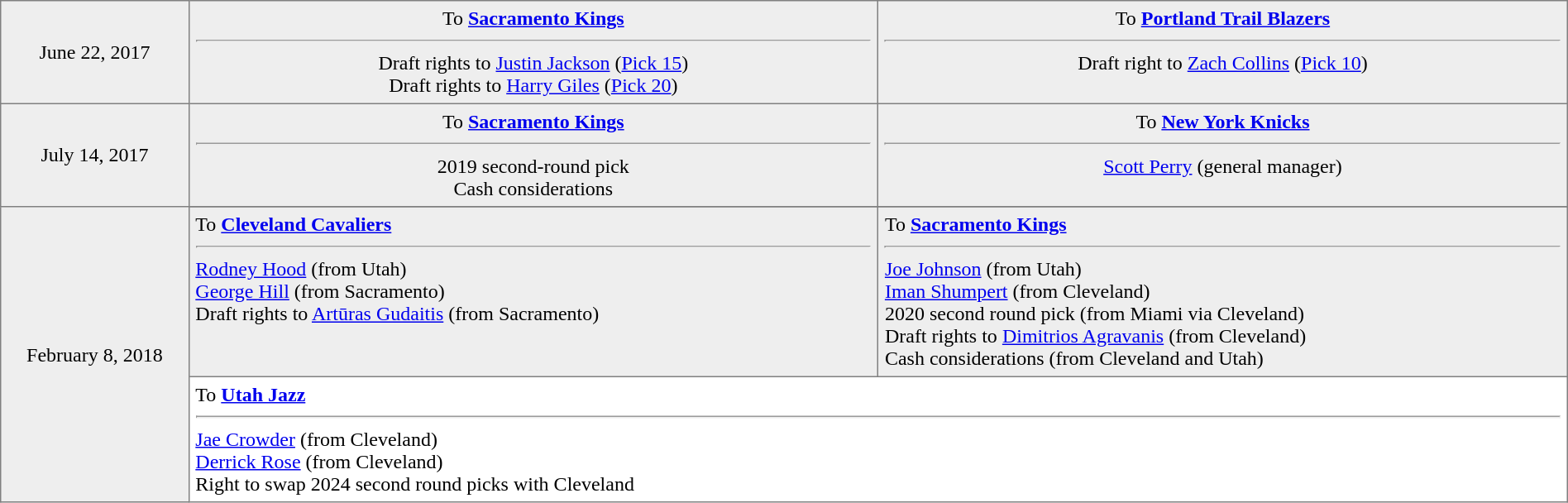<table border="1" style="border-collapse:collapse; text-align:center; width:100%;"  cellpadding="5">
<tr style="background:#eee;">
<td style="width:12%">June 22, 2017</td>
<td style="width:44%; vertical-align:top;">To <strong><a href='#'>Sacramento Kings</a></strong><hr>Draft rights to <a href='#'>Justin Jackson</a> (<a href='#'>Pick 15</a>)<br>Draft rights to <a href='#'>Harry Giles</a> (<a href='#'>Pick 20</a>)</td>
<td style="width:44%; vertical-align:top;">To <strong><a href='#'>Portland Trail Blazers</a></strong><hr>Draft right to <a href='#'>Zach Collins</a> (<a href='#'>Pick 10</a>)</td>
</tr>
<tr style="background:#eee;">
<td style="width:12%">July 14, 2017</td>
<td style="width:44%; vertical-align:top;">To <strong><a href='#'>Sacramento Kings</a></strong><hr>2019 second-round pick<br>Cash considerations</td>
<td style="width:44%; vertical-align:top;">To <strong><a href='#'>New York Knicks</a></strong><hr><a href='#'>Scott Perry</a> (general manager)</td>
</tr>
<tr style="background:#eee;">
<td style="width:12%" rowspan=3>February 8, 2018</td>
</tr>
<tr style="background:#eee;">
<td align=left valign=top>To <strong><a href='#'>Cleveland Cavaliers</a></strong><hr><a href='#'>Rodney Hood</a> (from Utah)<br><a href='#'>George Hill</a> (from Sacramento)<br>Draft rights to <a href='#'>Artūras Gudaitis</a> (from Sacramento)</td>
<td align=left valign=top>To <strong><a href='#'>Sacramento Kings</a></strong><hr><a href='#'>Joe Johnson</a> (from Utah)<br><a href='#'>Iman Shumpert</a> (from Cleveland)<br>2020 second round pick (from Miami via Cleveland)<br>Draft rights to <a href='#'>Dimitrios Agravanis</a> (from Cleveland)<br>Cash considerations (from Cleveland and Utah)</td>
</tr>
<tr>
<td colspan="2" style="text-align:left; vertical-align:top;">To <strong><a href='#'>Utah Jazz</a></strong><hr><a href='#'>Jae Crowder</a> (from Cleveland)<br><a href='#'>Derrick Rose</a> (from Cleveland)<br>Right to swap 2024 second round picks with Cleveland</td>
</tr>
</table>
